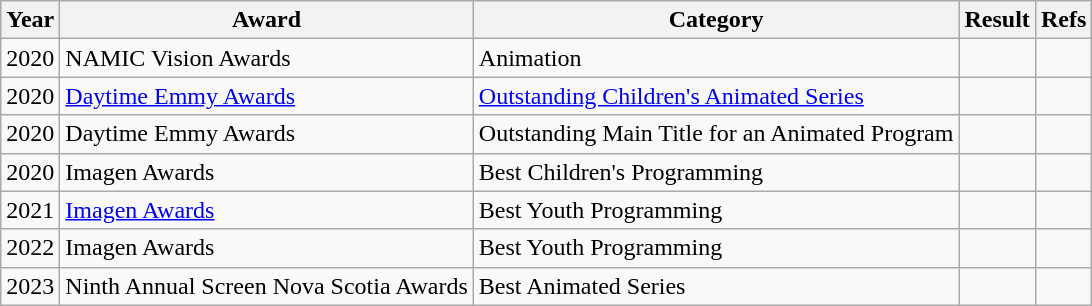<table class="wikitable">
<tr>
<th>Year</th>
<th>Award</th>
<th>Category</th>
<th>Result</th>
<th>Refs</th>
</tr>
<tr>
<td>2020</td>
<td>NAMIC Vision Awards</td>
<td>Animation</td>
<td></td>
<td style="text-align:center;"></td>
</tr>
<tr>
<td>2020</td>
<td><a href='#'>Daytime Emmy Awards</a></td>
<td><a href='#'>Outstanding Children's Animated Series</a></td>
<td></td>
<td style="text-align:center;"></td>
</tr>
<tr>
<td>2020</td>
<td>Daytime Emmy Awards</td>
<td>Outstanding Main Title for an Animated Program</td>
<td></td>
<td style="text-align:center;"></td>
</tr>
<tr>
<td>2020</td>
<td>Imagen Awards</td>
<td>Best Children's Programming</td>
<td></td>
<td style="text-align:center;"></td>
</tr>
<tr>
<td>2021</td>
<td><a href='#'>Imagen Awards</a></td>
<td>Best Youth Programming</td>
<td></td>
<td style="text-align:center;"></td>
</tr>
<tr>
<td>2022</td>
<td>Imagen Awards</td>
<td>Best Youth Programming</td>
<td></td>
<td style="text-align:center;"></td>
</tr>
<tr>
<td>2023</td>
<td>Ninth Annual Screen Nova Scotia Awards</td>
<td>Best Animated Series</td>
<td></td>
<td></td>
</tr>
</table>
